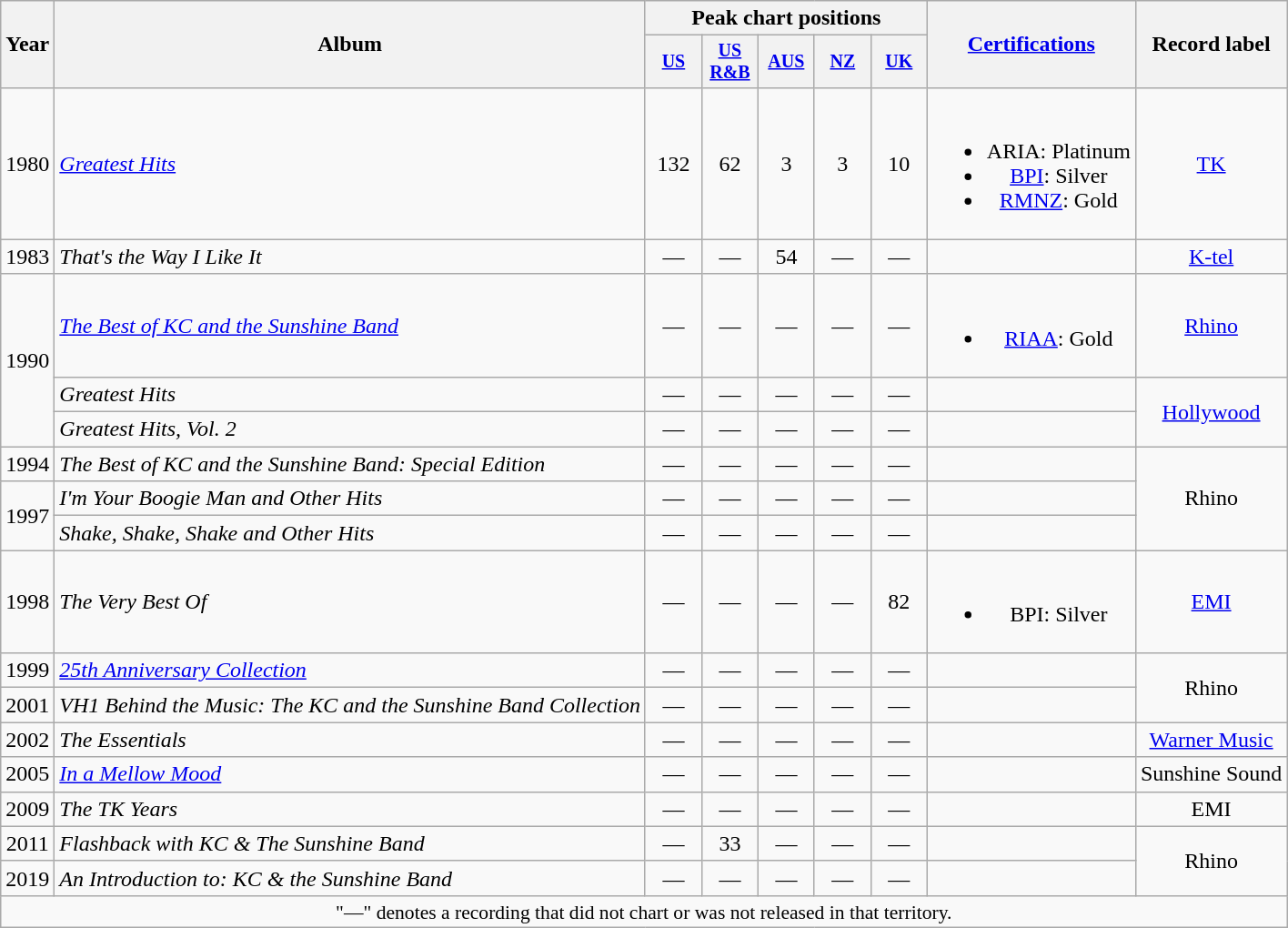<table class="wikitable" style="text-align:center;">
<tr>
<th rowspan="2">Year</th>
<th rowspan="2">Album</th>
<th colspan="5">Peak chart positions</th>
<th rowspan="2"><a href='#'>Certifications</a></th>
<th rowspan="2">Record label</th>
</tr>
<tr style="font-size:smaller;">
<th width="35"><a href='#'>US</a><br></th>
<th width="35"><a href='#'>US<br>R&B</a><br></th>
<th width="35"><a href='#'>AUS</a><br></th>
<th width="35"><a href='#'>NZ</a><br></th>
<th width="35"><a href='#'>UK</a><br></th>
</tr>
<tr>
<td>1980</td>
<td align="left"><em><a href='#'>Greatest Hits</a></em></td>
<td>132</td>
<td>62</td>
<td>3</td>
<td>3</td>
<td>10</td>
<td><br><ul><li>ARIA: Platinum</li><li><a href='#'>BPI</a>: Silver</li><li><a href='#'>RMNZ</a>: Gold</li></ul></td>
<td><a href='#'>TK</a></td>
</tr>
<tr>
<td>1983</td>
<td align="left"><em>That's the Way I Like It</em></td>
<td>—</td>
<td>—</td>
<td>54</td>
<td>—</td>
<td>—</td>
<td></td>
<td><a href='#'>K-tel</a></td>
</tr>
<tr>
<td rowspan="3">1990</td>
<td align="left"><em><a href='#'>The Best of KC and the Sunshine Band</a></em></td>
<td>—</td>
<td>—</td>
<td>—</td>
<td>—</td>
<td>—</td>
<td><br><ul><li><a href='#'>RIAA</a>: Gold</li></ul></td>
<td><a href='#'>Rhino</a></td>
</tr>
<tr>
<td align="left"><em>Greatest Hits</em></td>
<td>—</td>
<td>—</td>
<td>—</td>
<td>—</td>
<td>—</td>
<td></td>
<td rowspan="2"><a href='#'>Hollywood</a></td>
</tr>
<tr>
<td align="left"><em>Greatest Hits, Vol. 2</em></td>
<td>—</td>
<td>—</td>
<td>—</td>
<td>—</td>
<td>—</td>
<td></td>
</tr>
<tr>
<td>1994</td>
<td align="left"><em>The Best of KC and the Sunshine Band: Special Edition</em></td>
<td>—</td>
<td>—</td>
<td>—</td>
<td>—</td>
<td>—</td>
<td></td>
<td rowspan="3">Rhino</td>
</tr>
<tr>
<td rowspan="2">1997</td>
<td align="left"><em>I'm Your Boogie Man and Other Hits</em></td>
<td>—</td>
<td>—</td>
<td>—</td>
<td>—</td>
<td>—</td>
<td></td>
</tr>
<tr>
<td align="left"><em>Shake, Shake, Shake and Other Hits</em></td>
<td>—</td>
<td>—</td>
<td>—</td>
<td>—</td>
<td>—</td>
<td></td>
</tr>
<tr>
<td>1998</td>
<td align="left"><em>The Very Best Of</em></td>
<td>—</td>
<td>—</td>
<td>—</td>
<td>—</td>
<td>82</td>
<td><br><ul><li>BPI: Silver</li></ul></td>
<td><a href='#'>EMI</a></td>
</tr>
<tr>
<td>1999</td>
<td align="left"><em><a href='#'>25th Anniversary Collection</a></em></td>
<td>—</td>
<td>—</td>
<td>—</td>
<td>—</td>
<td>—</td>
<td></td>
<td rowspan="2">Rhino</td>
</tr>
<tr>
<td>2001</td>
<td align="left"><em>VH1 Behind the Music: The KC and the Sunshine Band Collection</em></td>
<td>—</td>
<td>—</td>
<td>—</td>
<td>—</td>
<td>—</td>
<td></td>
</tr>
<tr>
<td>2002</td>
<td align="left"><em>The Essentials</em></td>
<td>—</td>
<td>—</td>
<td>—</td>
<td>—</td>
<td>—</td>
<td></td>
<td><a href='#'>Warner Music</a></td>
</tr>
<tr>
<td>2005</td>
<td align="left"><em><a href='#'>In a Mellow Mood</a></em></td>
<td>—</td>
<td>—</td>
<td>—</td>
<td>—</td>
<td>—</td>
<td></td>
<td>Sunshine Sound</td>
</tr>
<tr>
<td>2009</td>
<td align="left"><em>The TK Years</em></td>
<td>—</td>
<td>—</td>
<td>—</td>
<td>—</td>
<td>—</td>
<td></td>
<td>EMI</td>
</tr>
<tr>
<td>2011</td>
<td align="left"><em>Flashback with KC & The Sunshine Band</em></td>
<td>—</td>
<td>33</td>
<td>—</td>
<td>—</td>
<td>—</td>
<td></td>
<td rowspan="2">Rhino</td>
</tr>
<tr>
<td>2019</td>
<td align="left"><em>An Introduction to: KC & the Sunshine Band</em></td>
<td>—</td>
<td>—</td>
<td>—</td>
<td>—</td>
<td>—</td>
<td></td>
</tr>
<tr>
<td colspan="15" style="font-size:90%">"—" denotes a recording that did not chart or was not released in that territory.</td>
</tr>
</table>
